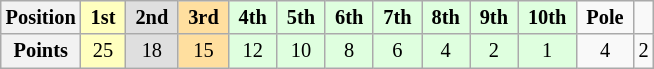<table class="wikitable" style="font-size:85%; text-align:center">
<tr>
<th>Position</th>
<td style="background:#ffffbf;"> <strong>1st</strong> </td>
<td style="background:#dfdfdf;"> <strong>2nd</strong> </td>
<td style="background:#ffdf9f;"> <strong>3rd</strong> </td>
<td style="background:#dfffdf;"> <strong>4th</strong> </td>
<td style="background:#dfffdf;"> <strong>5th</strong> </td>
<td style="background:#dfffdf;"> <strong>6th</strong> </td>
<td style="background:#dfffdf;"> <strong>7th</strong> </td>
<td style="background:#dfffdf;"> <strong>8th</strong> </td>
<td style="background:#dfffdf;"> <strong>9th</strong> </td>
<td style="background:#dfffdf;"> <strong>10th</strong> </td>
<td> <strong>Pole</strong> </td>
<td>  </td>
</tr>
<tr>
<th>Points</th>
<td style="background:#ffffbf;">25</td>
<td style="background:#dfdfdf;">18</td>
<td style="background:#ffdf9f;">15</td>
<td style="background:#dfffdf;">12</td>
<td style="background:#dfffdf;">10</td>
<td style="background:#dfffdf;">8</td>
<td style="background:#dfffdf;">6</td>
<td style="background:#dfffdf;">4</td>
<td style="background:#dfffdf;">2</td>
<td style="background:#dfffdf;">1</td>
<td>4</td>
<td>2</td>
</tr>
</table>
